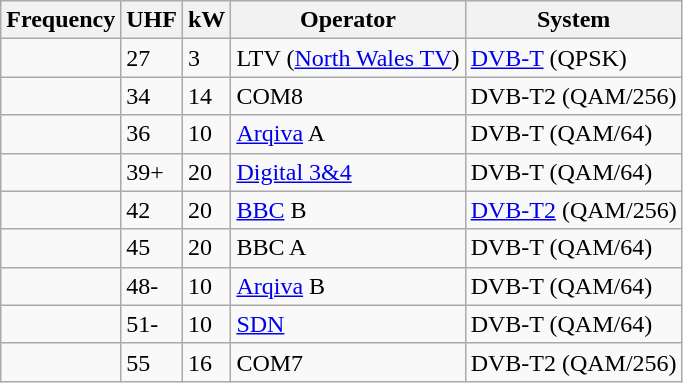<table class="wikitable sortable">
<tr>
<th>Frequency</th>
<th>UHF</th>
<th>kW</th>
<th>Operator</th>
<th>System</th>
</tr>
<tr>
<td></td>
<td>27</td>
<td>3</td>
<td>LTV (<a href='#'>North Wales TV</a>)</td>
<td><a href='#'>DVB-T</a> (QPSK)</td>
</tr>
<tr>
<td></td>
<td>34</td>
<td>14</td>
<td>COM8</td>
<td>DVB-T2 (QAM/256)</td>
</tr>
<tr>
<td></td>
<td>36</td>
<td>10</td>
<td><a href='#'>Arqiva</a> A</td>
<td>DVB-T (QAM/64)</td>
</tr>
<tr>
<td></td>
<td>39+</td>
<td>20</td>
<td><a href='#'>Digital 3&4</a></td>
<td>DVB-T (QAM/64)</td>
</tr>
<tr>
<td></td>
<td>42</td>
<td>20</td>
<td><a href='#'>BBC</a> B</td>
<td><a href='#'>DVB-T2</a> (QAM/256)</td>
</tr>
<tr>
<td></td>
<td>45</td>
<td>20</td>
<td>BBC A</td>
<td>DVB-T (QAM/64)</td>
</tr>
<tr>
<td></td>
<td>48-</td>
<td>10</td>
<td><a href='#'>Arqiva</a> B</td>
<td>DVB-T (QAM/64)</td>
</tr>
<tr>
<td></td>
<td>51-</td>
<td>10</td>
<td><a href='#'>SDN</a></td>
<td>DVB-T (QAM/64)</td>
</tr>
<tr>
<td></td>
<td>55</td>
<td>16</td>
<td>COM7</td>
<td>DVB-T2 (QAM/256)</td>
</tr>
</table>
